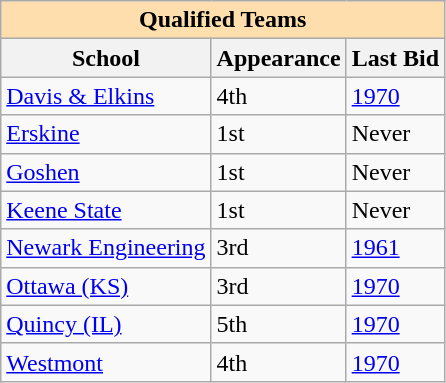<table class="wikitable">
<tr>
<th colspan="5" style="background:#ffdead;">Qualified Teams</th>
</tr>
<tr>
<th>School</th>
<th>Appearance</th>
<th>Last Bid</th>
</tr>
<tr>
<td><a href='#'>Davis & Elkins</a></td>
<td>4th</td>
<td><a href='#'>1970</a></td>
</tr>
<tr>
<td><a href='#'>Erskine</a></td>
<td>1st</td>
<td>Never</td>
</tr>
<tr>
<td><a href='#'>Goshen</a></td>
<td>1st</td>
<td>Never</td>
</tr>
<tr>
<td><a href='#'>Keene State</a></td>
<td>1st</td>
<td>Never</td>
</tr>
<tr>
<td><a href='#'>Newark Engineering</a></td>
<td>3rd</td>
<td><a href='#'>1961</a></td>
</tr>
<tr>
<td><a href='#'>Ottawa (KS)</a></td>
<td>3rd</td>
<td><a href='#'>1970</a></td>
</tr>
<tr>
<td><a href='#'>Quincy (IL)</a></td>
<td>5th</td>
<td><a href='#'>1970</a></td>
</tr>
<tr>
<td><a href='#'>Westmont</a></td>
<td>4th</td>
<td><a href='#'>1970</a></td>
</tr>
</table>
